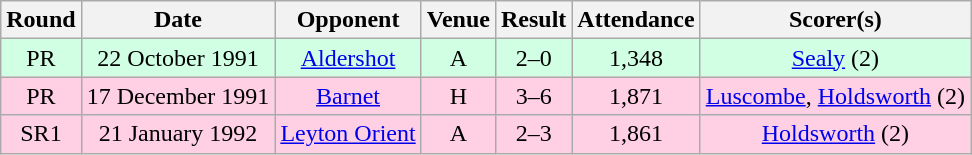<table class="wikitable sortable" style="text-align:center;">
<tr>
<th>Round</th>
<th>Date</th>
<th>Opponent</th>
<th>Venue</th>
<th>Result</th>
<th>Attendance</th>
<th>Scorer(s)</th>
</tr>
<tr style="background:#d0ffe3;">
<td>PR</td>
<td>22 October 1991</td>
<td><a href='#'>Aldershot</a></td>
<td>A</td>
<td>2–0</td>
<td>1,348</td>
<td><a href='#'>Sealy</a> (2)</td>
</tr>
<tr style="background:#ffd0e3;">
<td>PR</td>
<td>17 December 1991</td>
<td><a href='#'>Barnet</a></td>
<td>H</td>
<td>3–6</td>
<td>1,871</td>
<td><a href='#'>Luscombe</a>, <a href='#'>Holdsworth</a> (2)</td>
</tr>
<tr style="background:#ffd0e3;">
<td>SR1</td>
<td>21 January 1992</td>
<td><a href='#'>Leyton Orient</a></td>
<td>A</td>
<td>2–3</td>
<td>1,861</td>
<td><a href='#'>Holdsworth</a> (2)</td>
</tr>
</table>
